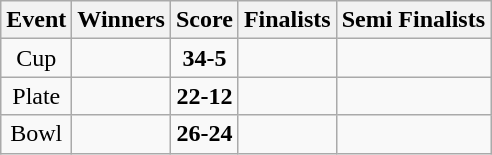<table class="wikitable" style="text-align: center">
<tr>
<th>Event</th>
<th>Winners</th>
<th>Score</th>
<th>Finalists</th>
<th>Semi Finalists</th>
</tr>
<tr>
<td>Cup</td>
<td align=left><strong></strong></td>
<td><strong>34-5</strong></td>
<td align=left></td>
<td align=left><br></td>
</tr>
<tr>
<td>Plate</td>
<td align=left><strong></strong></td>
<td><strong>22-12</strong></td>
<td align=left></td>
<td align=left><br></td>
</tr>
<tr>
<td>Bowl</td>
<td align=left><strong></strong></td>
<td><strong>26-24</strong></td>
<td align=left></td>
<td align=left><br></td>
</tr>
</table>
